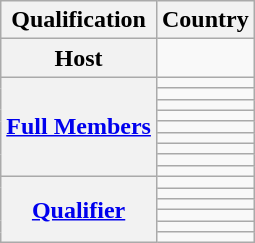<table class="wikitable">
<tr>
<th>Qualification</th>
<th>Country</th>
</tr>
<tr>
<th>Host</th>
<td></td>
</tr>
<tr>
<th rowspan=9><a href='#'>Full Members</a></th>
<td></td>
</tr>
<tr>
<td></td>
</tr>
<tr>
<td></td>
</tr>
<tr>
<td></td>
</tr>
<tr>
<td></td>
</tr>
<tr>
<td></td>
</tr>
<tr>
<td></td>
</tr>
<tr>
<td></td>
</tr>
<tr>
<td></td>
</tr>
<tr>
<th rowspan=6><a href='#'>Qualifier</a></th>
<td></td>
</tr>
<tr>
<td></td>
</tr>
<tr>
<td></td>
</tr>
<tr>
<td></td>
</tr>
<tr>
<td></td>
</tr>
<tr>
<td></td>
</tr>
</table>
